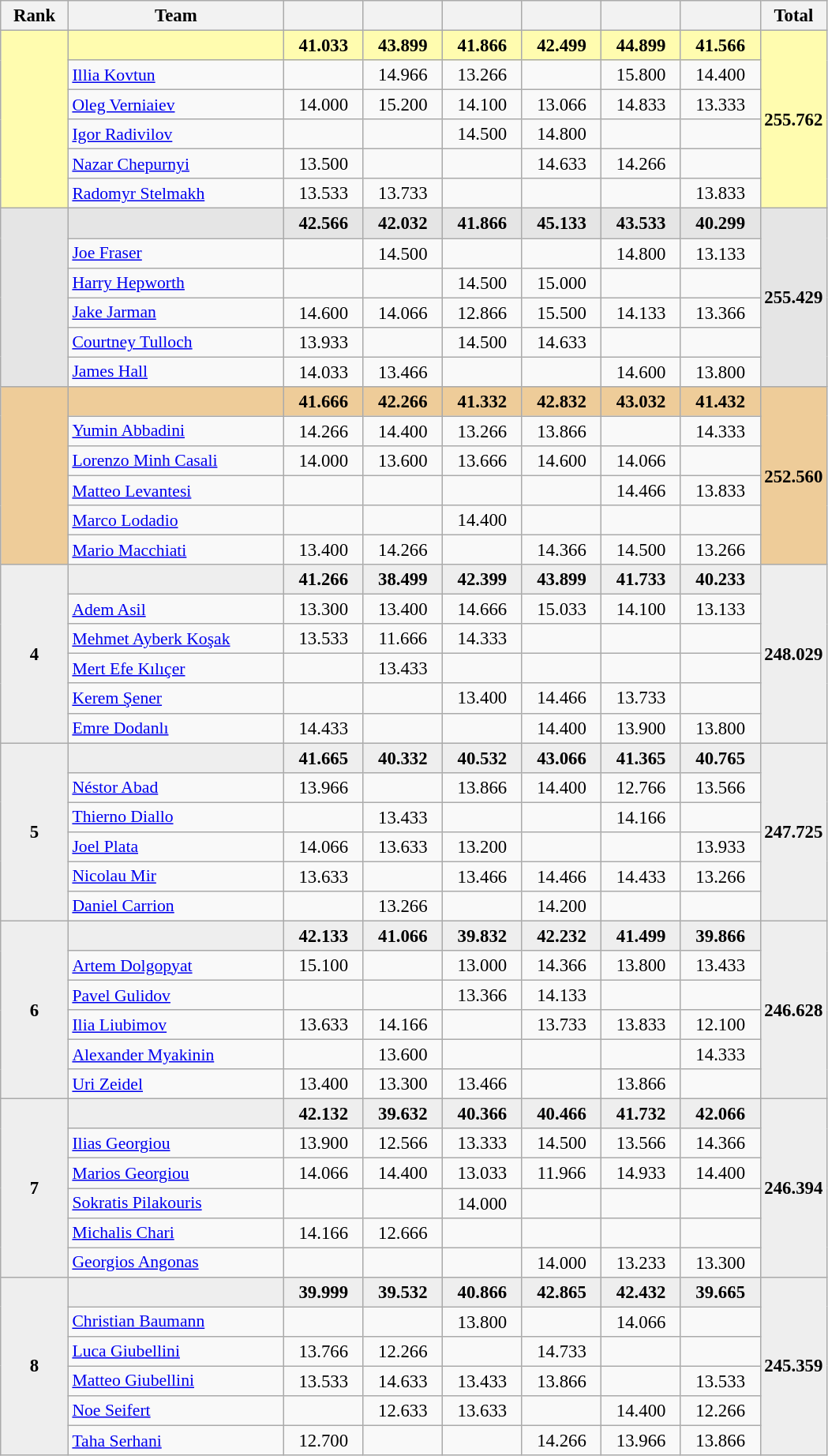<table style="text-align:center; font-size:95%" class="wikitable sortable">
<tr>
<th scope="col" style="width:50px;">Rank</th>
<th scope="col" style="width:175px;">Team</th>
<th scope="col" style="width:60px;"></th>
<th scope="col" style="width:60px;"></th>
<th scope="col" style="width:60px;"></th>
<th scope="col" style="width:60px;"></th>
<th scope="col" style="width:60px;"></th>
<th scope="col" style="width:60px;"></th>
<th>Total</th>
</tr>
<tr style="background:#fffcaf;">
<td rowspan="6"><strong></strong></td>
<td style="text-align:left; font-size:95%"></td>
<td><strong>41.033</strong></td>
<td><strong>43.899</strong></td>
<td><strong>41.866</strong></td>
<td><strong>42.499</strong></td>
<td><strong>44.899</strong></td>
<td><strong>41.566</strong></td>
<td rowspan="6"><strong>255.762</strong></td>
</tr>
<tr>
<td style="text-align:left; font-size:95%"><a href='#'>Illia Kovtun</a></td>
<td></td>
<td>14.966</td>
<td>13.266</td>
<td></td>
<td>15.800</td>
<td>14.400</td>
</tr>
<tr>
<td style="text-align:left; font-size:95%"><a href='#'>Oleg Verniaiev</a></td>
<td>14.000</td>
<td>15.200</td>
<td>14.100</td>
<td>13.066</td>
<td>14.833</td>
<td>13.333</td>
</tr>
<tr>
<td style="text-align:left; font-size:95%"><a href='#'>Igor Radivilov</a></td>
<td></td>
<td></td>
<td>14.500</td>
<td>14.800</td>
<td></td>
<td></td>
</tr>
<tr>
<td style="text-align:left; font-size:95%"><a href='#'>Nazar Chepurnyi</a></td>
<td>13.500</td>
<td></td>
<td></td>
<td>14.633</td>
<td>14.266</td>
<td></td>
</tr>
<tr>
<td style="text-align:left; font-size:95%"><a href='#'>Radomyr Stelmakh</a></td>
<td>13.533</td>
<td>13.733</td>
<td></td>
<td></td>
<td></td>
<td>13.833</td>
</tr>
<tr style="background:#e5e5e5;">
<td rowspan="6"><strong></strong></td>
<td style="text-align:left; font-size:95%"></td>
<td><strong>42.566</strong></td>
<td><strong>42.032</strong></td>
<td><strong>41.866</strong></td>
<td><strong>45.133</strong></td>
<td><strong>43.533</strong></td>
<td><strong>40.299</strong></td>
<td rowspan="6"><strong>255.429</strong></td>
</tr>
<tr>
<td style="text-align:left; font-size:95%"><a href='#'>Joe Fraser</a></td>
<td></td>
<td>14.500</td>
<td></td>
<td></td>
<td>14.800</td>
<td>13.133</td>
</tr>
<tr>
<td style="text-align:left; font-size:95%"><a href='#'>Harry Hepworth</a></td>
<td></td>
<td></td>
<td>14.500</td>
<td>15.000</td>
<td></td>
<td></td>
</tr>
<tr>
<td style="text-align:left; font-size:95%"><a href='#'>Jake Jarman</a></td>
<td>14.600</td>
<td>14.066</td>
<td>12.866</td>
<td>15.500</td>
<td>14.133</td>
<td>13.366</td>
</tr>
<tr>
<td style="text-align:left; font-size:95%"><a href='#'>Courtney Tulloch</a></td>
<td>13.933</td>
<td></td>
<td>14.500</td>
<td>14.633</td>
<td></td>
<td></td>
</tr>
<tr>
<td style="text-align:left; font-size:95%"><a href='#'>James Hall</a></td>
<td>14.033</td>
<td>13.466</td>
<td></td>
<td></td>
<td>14.600</td>
<td>13.800</td>
</tr>
<tr style="background:#ec9;">
<td rowspan="6"><strong></strong></td>
<td style="text-align:left; font-size:95%"></td>
<td><strong>41.666</strong></td>
<td><strong>42.266</strong></td>
<td><strong>41.332</strong></td>
<td><strong>42.832</strong></td>
<td><strong>43.032</strong></td>
<td><strong>41.432</strong></td>
<td rowspan="6"><strong>252.560</strong></td>
</tr>
<tr>
<td style="text-align:left; font-size:95%"><a href='#'>Yumin Abbadini</a></td>
<td>14.266</td>
<td>14.400</td>
<td>13.266</td>
<td>13.866</td>
<td></td>
<td>14.333</td>
</tr>
<tr>
<td style="text-align:left; font-size:95%"><a href='#'>Lorenzo Minh Casali</a></td>
<td>14.000</td>
<td>13.600</td>
<td>13.666</td>
<td>14.600</td>
<td>14.066</td>
<td></td>
</tr>
<tr>
<td style="text-align:left; font-size:95%"><a href='#'>Matteo Levantesi</a></td>
<td></td>
<td></td>
<td></td>
<td></td>
<td>14.466</td>
<td>13.833</td>
</tr>
<tr>
<td style="text-align:left; font-size:95%"><a href='#'>Marco Lodadio</a></td>
<td></td>
<td></td>
<td>14.400</td>
<td></td>
<td></td>
<td></td>
</tr>
<tr>
<td style="text-align:left; font-size:95%"><a href='#'>Mario Macchiati</a></td>
<td>13.400</td>
<td>14.266</td>
<td></td>
<td>14.366</td>
<td>14.500</td>
<td>13.266</td>
</tr>
<tr style="background:#eee;">
<td rowspan="6"><strong>4</strong></td>
<td style="text-align:left; font-size:95%"></td>
<td><strong>41.266</strong></td>
<td><strong>38.499</strong></td>
<td><strong>42.399</strong></td>
<td><strong>43.899</strong></td>
<td><strong>41.733</strong></td>
<td><strong>40.233</strong></td>
<td rowspan="6"><strong>248.029</strong></td>
</tr>
<tr>
<td style="text-align:left; font-size:95%"><a href='#'>Adem Asil</a></td>
<td>13.300</td>
<td>13.400</td>
<td>14.666</td>
<td>15.033</td>
<td>14.100</td>
<td>13.133</td>
</tr>
<tr>
<td style="text-align:left; font-size:95%"><a href='#'>Mehmet Ayberk Koşak</a></td>
<td>13.533</td>
<td>11.666</td>
<td>14.333</td>
<td></td>
<td></td>
<td></td>
</tr>
<tr>
<td style="text-align:left; font-size:95%"><a href='#'>Mert Efe Kılıçer</a></td>
<td></td>
<td>13.433</td>
<td></td>
<td></td>
<td></td>
<td></td>
</tr>
<tr>
<td style="text-align:left; font-size:95%"><a href='#'>Kerem Şener</a></td>
<td></td>
<td></td>
<td>13.400</td>
<td>14.466</td>
<td>13.733</td>
<td></td>
</tr>
<tr>
<td style="text-align:left; font-size:95%"><a href='#'>Emre Dodanlı</a></td>
<td>14.433</td>
<td></td>
<td></td>
<td>14.400</td>
<td>13.900</td>
<td>13.800</td>
</tr>
<tr style="background:#eee;">
<td rowspan="6"><strong>5</strong></td>
<td style="text-align:left; font-size:95%"></td>
<td><strong>41.665</strong></td>
<td><strong>40.332</strong></td>
<td><strong>40.532</strong></td>
<td><strong>43.066</strong></td>
<td><strong>41.365</strong></td>
<td><strong>40.765</strong></td>
<td rowspan="6"><strong>247.725</strong></td>
</tr>
<tr>
<td style="text-align:left; font-size:95%"><a href='#'>Néstor Abad</a></td>
<td>13.966</td>
<td></td>
<td>13.866</td>
<td>14.400</td>
<td>12.766</td>
<td>13.566</td>
</tr>
<tr>
<td style="text-align:left; font-size:95%"><a href='#'>Thierno Diallo</a></td>
<td></td>
<td>13.433</td>
<td></td>
<td></td>
<td>14.166</td>
<td></td>
</tr>
<tr>
<td style="text-align:left; font-size:95%"><a href='#'>Joel Plata</a></td>
<td>14.066</td>
<td>13.633</td>
<td>13.200</td>
<td></td>
<td></td>
<td>13.933</td>
</tr>
<tr>
<td style="text-align:left; font-size:95%"><a href='#'>Nicolau Mir</a></td>
<td>13.633</td>
<td></td>
<td>13.466</td>
<td>14.466</td>
<td>14.433</td>
<td>13.266</td>
</tr>
<tr>
<td style="text-align:left; font-size:95%"><a href='#'>Daniel Carrion</a></td>
<td></td>
<td>13.266</td>
<td></td>
<td>14.200</td>
<td></td>
<td></td>
</tr>
<tr style="background:#eee;">
<td rowspan="6"><strong>6</strong></td>
<td style="text-align:left; font-size:95%"></td>
<td><strong>42.133</strong></td>
<td><strong>41.066</strong></td>
<td><strong>39.832</strong></td>
<td><strong>42.232</strong></td>
<td><strong>41.499</strong></td>
<td><strong>39.866</strong></td>
<td rowspan="6"><strong>246.628</strong></td>
</tr>
<tr>
<td style="text-align:left; font-size:95%"><a href='#'>Artem Dolgopyat</a></td>
<td>15.100</td>
<td></td>
<td>13.000</td>
<td>14.366</td>
<td>13.800</td>
<td>13.433</td>
</tr>
<tr>
<td style="text-align:left; font-size:95%"><a href='#'>Pavel Gulidov</a></td>
<td></td>
<td></td>
<td>13.366</td>
<td>14.133</td>
<td></td>
<td></td>
</tr>
<tr>
<td style="text-align:left; font-size:95%"><a href='#'>Ilia Liubimov</a></td>
<td>13.633</td>
<td>14.166</td>
<td></td>
<td>13.733</td>
<td>13.833</td>
<td>12.100</td>
</tr>
<tr>
<td style="text-align:left; font-size:95%"><a href='#'>Alexander Myakinin</a></td>
<td></td>
<td>13.600</td>
<td></td>
<td></td>
<td></td>
<td>14.333</td>
</tr>
<tr>
<td style="text-align:left; font-size:95%"><a href='#'>Uri Zeidel</a></td>
<td>13.400</td>
<td>13.300</td>
<td>13.466</td>
<td></td>
<td>13.866</td>
<td></td>
</tr>
<tr style="background:#eee;">
<td rowspan="6"><strong>7</strong></td>
<td style="text-align:left; font-size:95%"></td>
<td><strong>42.132</strong></td>
<td><strong>39.632</strong></td>
<td><strong>40.366</strong></td>
<td><strong>40.466</strong></td>
<td><strong>41.732</strong></td>
<td><strong>42.066</strong></td>
<td rowspan="6"><strong>246.394</strong></td>
</tr>
<tr>
<td style="text-align:left; font-size:95%"><a href='#'>Ilias Georgiou</a></td>
<td>13.900</td>
<td>12.566</td>
<td>13.333</td>
<td>14.500</td>
<td>13.566</td>
<td>14.366</td>
</tr>
<tr>
<td style="text-align:left; font-size:95%"><a href='#'>Marios Georgiou</a></td>
<td>14.066</td>
<td>14.400</td>
<td>13.033</td>
<td>11.966</td>
<td>14.933</td>
<td>14.400</td>
</tr>
<tr>
<td style="text-align:left; font-size:95%"><a href='#'>Sokratis Pilakouris</a></td>
<td></td>
<td></td>
<td>14.000</td>
<td></td>
<td></td>
<td></td>
</tr>
<tr>
<td style="text-align:left; font-size:95%"><a href='#'>Michalis Chari</a></td>
<td>14.166</td>
<td>12.666</td>
<td></td>
<td></td>
<td></td>
<td></td>
</tr>
<tr>
<td style="text-align:left; font-size:95%"><a href='#'>Georgios Angonas</a></td>
<td></td>
<td></td>
<td></td>
<td>14.000</td>
<td>13.233</td>
<td>13.300</td>
</tr>
<tr style="background:#eee;">
<td rowspan="6"><strong>8</strong></td>
<td style="text-align:left; font-size:95%"></td>
<td><strong>39.999</strong></td>
<td><strong>39.532</strong></td>
<td><strong>40.866</strong></td>
<td><strong>42.865</strong></td>
<td><strong>42.432</strong></td>
<td><strong>39.665</strong></td>
<td rowspan="6"><strong>245.359</strong></td>
</tr>
<tr>
<td style="text-align:left; font-size:95%"><a href='#'>Christian Baumann</a></td>
<td></td>
<td></td>
<td>13.800</td>
<td></td>
<td>14.066</td>
<td></td>
</tr>
<tr>
<td style="text-align:left; font-size:95%"><a href='#'>Luca Giubellini</a></td>
<td>13.766</td>
<td>12.266</td>
<td></td>
<td>14.733</td>
<td></td>
<td></td>
</tr>
<tr>
<td style="text-align:left; font-size:95%"><a href='#'>Matteo Giubellini</a></td>
<td>13.533</td>
<td>14.633</td>
<td>13.433</td>
<td>13.866</td>
<td></td>
<td>13.533</td>
</tr>
<tr>
<td style="text-align:left; font-size:95%"><a href='#'>Noe Seifert</a></td>
<td></td>
<td>12.633</td>
<td>13.633</td>
<td></td>
<td>14.400</td>
<td>12.266</td>
</tr>
<tr>
<td style="text-align:left; font-size:95%"><a href='#'>Taha Serhani</a></td>
<td>12.700</td>
<td></td>
<td></td>
<td>14.266</td>
<td>13.966</td>
<td>13.866</td>
</tr>
</table>
